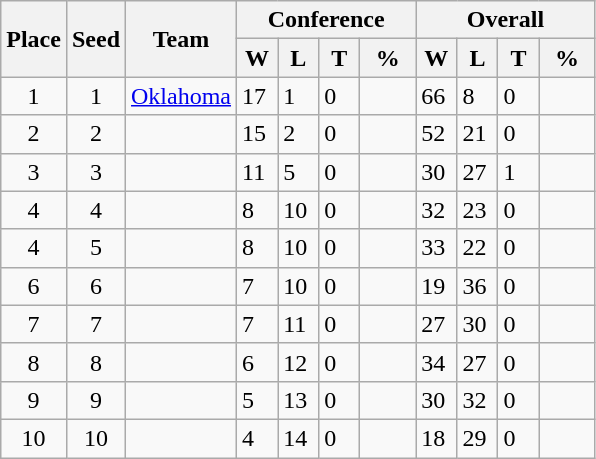<table class="wikitable">
<tr>
<th rowspan ="2">Place</th>
<th rowspan ="2">Seed</th>
<th rowspan ="2">Team</th>
<th colspan = "4">Conference</th>
<th colspan = "4">Overall</th>
</tr>
<tr>
<th scope="col" style="width: 20px;">W</th>
<th scope="col" style="width: 20px;">L</th>
<th scope="col" style="width: 20px;">T</th>
<th scope="col" style="width: 30px;">%</th>
<th scope="col" style="width: 20px;">W</th>
<th scope="col" style="width: 20px;">L</th>
<th scope="col" style="width: 20px;">T</th>
<th scope="col" style="width: 30px;">%</th>
</tr>
<tr>
<td style="text-align:center;">1</td>
<td style="text-align:center;">1</td>
<td><a href='#'>Oklahoma</a></td>
<td>17</td>
<td>1</td>
<td>0</td>
<td></td>
<td>66</td>
<td>8</td>
<td>0</td>
<td></td>
</tr>
<tr>
<td style="text-align:center;">2</td>
<td style="text-align:center;">2</td>
<td></td>
<td>15</td>
<td>2</td>
<td>0</td>
<td></td>
<td>52</td>
<td>21</td>
<td>0</td>
<td></td>
</tr>
<tr>
<td style="text-align:center;">3</td>
<td style="text-align:center;">3</td>
<td></td>
<td>11</td>
<td>5</td>
<td>0</td>
<td></td>
<td>30</td>
<td>27</td>
<td>1</td>
<td></td>
</tr>
<tr>
<td style="text-align:center;">4</td>
<td style="text-align:center;">4</td>
<td></td>
<td>8</td>
<td>10</td>
<td>0</td>
<td></td>
<td>32</td>
<td>23</td>
<td>0</td>
<td></td>
</tr>
<tr>
<td style="text-align:center;">4</td>
<td style="text-align:center;">5</td>
<td></td>
<td>8</td>
<td>10</td>
<td>0</td>
<td></td>
<td>33</td>
<td>22</td>
<td>0</td>
<td></td>
</tr>
<tr>
<td style="text-align:center;">6</td>
<td style="text-align:center;">6</td>
<td></td>
<td>7</td>
<td>10</td>
<td>0</td>
<td></td>
<td>19</td>
<td>36</td>
<td>0</td>
<td></td>
</tr>
<tr>
<td style="text-align:center;">7</td>
<td style="text-align:center;">7</td>
<td></td>
<td>7</td>
<td>11</td>
<td>0</td>
<td></td>
<td>27</td>
<td>30</td>
<td>0</td>
<td></td>
</tr>
<tr>
<td style="text-align:center;">8</td>
<td style="text-align:center;">8</td>
<td></td>
<td>6</td>
<td>12</td>
<td>0</td>
<td></td>
<td>34</td>
<td>27</td>
<td>0</td>
<td></td>
</tr>
<tr>
<td style="text-align:center;">9</td>
<td style="text-align:center;">9</td>
<td></td>
<td>5</td>
<td>13</td>
<td>0</td>
<td></td>
<td>30</td>
<td>32</td>
<td>0</td>
<td></td>
</tr>
<tr>
<td style="text-align:center;">10</td>
<td style="text-align:center;">10</td>
<td></td>
<td>4</td>
<td>14</td>
<td>0</td>
<td></td>
<td>18</td>
<td>29</td>
<td>0</td>
<td></td>
</tr>
</table>
